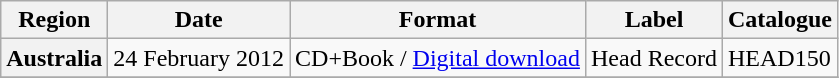<table class="wikitable plainrowheaders">
<tr>
<th scope="col">Region</th>
<th scope="col">Date</th>
<th scope="col">Format</th>
<th scope="col">Label</th>
<th scope="col">Catalogue</th>
</tr>
<tr>
<th scope="row">Australia</th>
<td>24 February 2012 </td>
<td>CD+Book / <a href='#'>Digital download</a></td>
<td>Head Record</td>
<td>HEAD150</td>
</tr>
<tr>
</tr>
</table>
